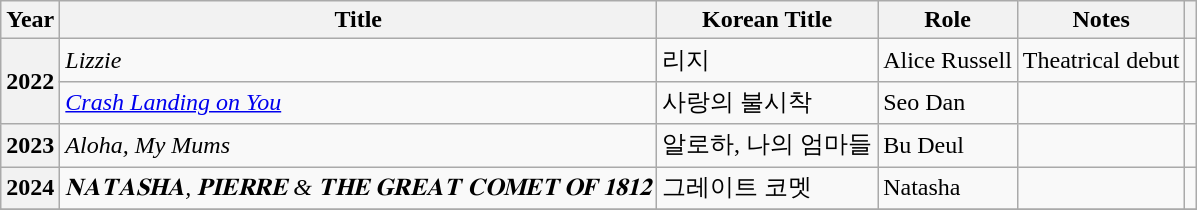<table class="wikitable plainrowheaders">
<tr>
<th scope="col">Year</th>
<th scope="col">Title</th>
<th>Korean Title</th>
<th scope="col">Role</th>
<th scope="col">Notes</th>
<th scope="col" class="unsortable"></th>
</tr>
<tr>
<th scope="row" rowspan=2>2022</th>
<td><em>Lizzie</em></td>
<td>리지</td>
<td>Alice Russell</td>
<td>Theatrical debut</td>
<td></td>
</tr>
<tr>
<td><em><a href='#'>Crash Landing on You</a></em></td>
<td>사랑의 불시착</td>
<td>Seo Dan</td>
<td></td>
<td></td>
</tr>
<tr>
<th scope="row">2023</th>
<td><em>Aloha, My Mums</em></td>
<td>알로하, 나의 엄마들</td>
<td>Bu Deul</td>
<td></td>
<td></td>
</tr>
<tr>
<th scope="row">2024</th>
<td><em>𝐍𝐀𝐓𝐀𝐒𝐇𝐀, 𝐏𝐈𝐄𝐑𝐑𝐄 & 𝐓𝐇𝐄 𝐆𝐑𝐄𝐀𝐓 𝐂𝐎𝐌𝐄𝐓 𝐎𝐅 𝟏𝟖𝟏𝟐</em></td>
<td>그레이트 코멧</td>
<td>Natasha</td>
<td></td>
<td></td>
</tr>
<tr>
</tr>
</table>
